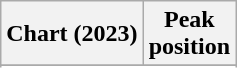<table class="wikitable sortable plainrowheaders">
<tr>
<th scope="col">Chart (2023)</th>
<th scope="col">Peak<br>position</th>
</tr>
<tr>
</tr>
<tr>
</tr>
<tr>
</tr>
</table>
